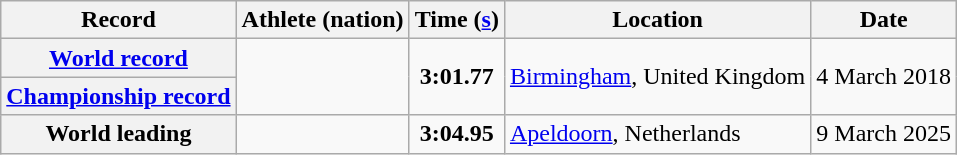<table class="wikitable">
<tr>
<th scope="col">Record</th>
<th scope="col">Athlete (nation)</th>
<th scope="col">Time (<a href='#'>s</a>)</th>
<th scope="col">Location</th>
<th scope="col">Date</th>
</tr>
<tr>
<th scope="row"><a href='#'>World record</a></th>
<td rowspan="2"></td>
<td rowspan="2" align="center"><strong>3:01.77</strong></td>
<td rowspan="2"><a href='#'>Birmingham</a>, United Kingdom</td>
<td rowspan="2">4 March 2018</td>
</tr>
<tr>
<th scope="row"><a href='#'>Championship record</a></th>
</tr>
<tr>
<th scope="row">World leading</th>
<td></td>
<td align="center"><strong>3:04.95</strong></td>
<td><a href='#'>Apeldoorn</a>, Netherlands</td>
<td>9 March 2025</td>
</tr>
</table>
